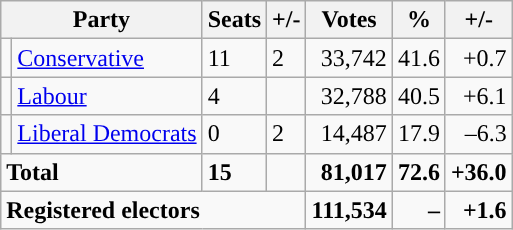<table class="wikitable sortable">
<tr>
<th colspan="2">Party</th>
<th>Seats</th>
<th>+/-</th>
<th>Votes</th>
<th>%</th>
<th>+/-</th>
</tr>
<tr>
<td style="background-color: "></td>
<td><a href='#'>Conservative</a></td>
<td>11</td>
<td> 2</td>
<td style="text-align:right;">33,742</td>
<td style="text-align:right;">41.6</td>
<td style="text-align:right;">+0.7</td>
</tr>
<tr>
<td style="background-color: "></td>
<td><a href='#'>Labour</a></td>
<td>4</td>
<td></td>
<td style="text-align:right;">32,788</td>
<td style="text-align:right;">40.5</td>
<td style="text-align:right;">+6.1</td>
</tr>
<tr>
<td style="background-color: "></td>
<td><a href='#'>Liberal Democrats</a></td>
<td>0</td>
<td> 2</td>
<td style="text-align:right;">14,487</td>
<td style="text-align:right;">17.9</td>
<td style="text-align:right;">–6.3</td>
</tr>
<tr>
<td colspan="2"><strong>Total</strong></td>
<td><strong>15</strong></td>
<td></td>
<td style="text-align:right;"><strong>81,017</strong></td>
<td style="text-align:right;"><strong>72.6</strong></td>
<td style="text-align:right;"><strong>+36.0</strong></td>
</tr>
<tr>
<td colspan="4"><strong>Registered electors</strong></td>
<td style="text-align:right;"><strong>111,534</strong></td>
<td style="text-align:right;"><strong>–</strong></td>
<td style="text-align:right;"><strong>+1.6</strong></td>
</tr>
</table>
